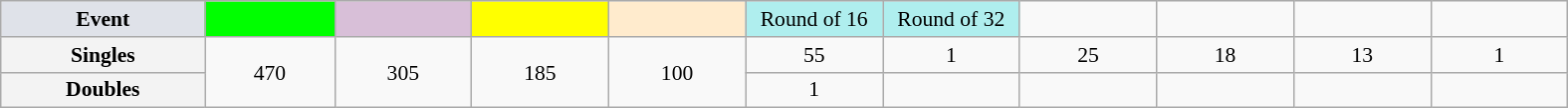<table class=wikitable style=font-size:90%;text-align:center>
<tr>
<td style="width:130px; background:#dfe2e9;"><strong>Event</strong></td>
<td style="width:80px; background:lime;"></td>
<td style="width:85px; background:thistle;"></td>
<td style="width:85px; background:#ff0;"></td>
<td style="width:85px; background:#ffebcd;"></td>
<td style="width:85px; background:#afeeee;">Round of 16</td>
<td style="width:85px; background:#afeeee;">Round of 32</td>
<td width=85></td>
<td width=85></td>
<td width=85></td>
<td width=85></td>
</tr>
<tr>
<th style="background:#f3f3f3;">Singles</th>
<td rowspan=2>470</td>
<td rowspan=2>305</td>
<td rowspan=2>185</td>
<td rowspan=2>100</td>
<td>55</td>
<td>1</td>
<td>25</td>
<td>18</td>
<td>13</td>
<td>1</td>
</tr>
<tr>
<th style="background:#f3f3f3;">Doubles</th>
<td>1</td>
<td></td>
<td></td>
<td></td>
<td></td>
<td></td>
</tr>
</table>
